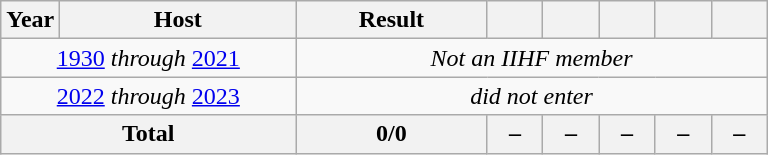<table class="wikitable" style="text-align:center">
<tr>
<th width=30>Year</th>
<th width=150>Host</th>
<th width=120>Result</th>
<th width=30></th>
<th width=30></th>
<th width=30></th>
<th width=30></th>
<th width=30></th>
</tr>
<tr>
<td colspan=2><a href='#'>1930</a> <em>through</em> <a href='#'>2021</a></td>
<td colspan=6><em>Not an IIHF member</em></td>
</tr>
<tr>
<td colspan=2><a href='#'>2022</a> <em>through</em> <a href='#'>2023</a></td>
<td colspan=6><em>did not enter</em></td>
</tr>
<tr>
<th colspan=2>Total</th>
<th>0/0</th>
<th>–</th>
<th>–</th>
<th>–</th>
<th>–</th>
<th>–</th>
</tr>
</table>
